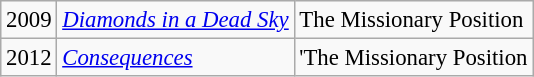<table class="wikitable" style="font-size:95%;">
<tr>
<td>2009</td>
<td><em><a href='#'>Diamonds in a Dead Sky</a></em></td>
<td>The Missionary Position</td>
</tr>
<tr>
<td>2012</td>
<td><em><a href='#'>Consequences</a></em></td>
<td>'The Missionary Position</td>
</tr>
</table>
